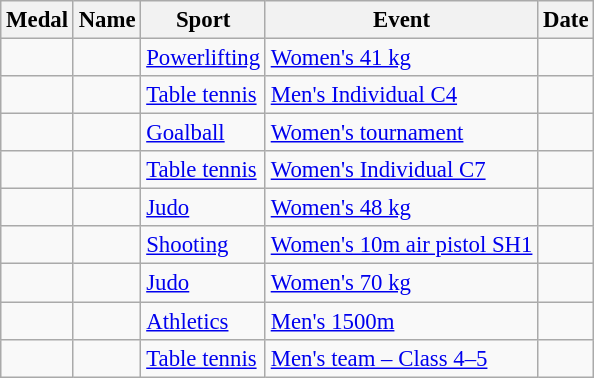<table class="wikitable sortable"  style="font-size:95%">
<tr>
<th>Medal</th>
<th>Name</th>
<th>Sport</th>
<th>Event</th>
<th>Date</th>
</tr>
<tr>
<td></td>
<td></td>
<td><a href='#'>Powerlifting</a></td>
<td><a href='#'>Women's 41 kg</a></td>
<td></td>
</tr>
<tr>
<td></td>
<td></td>
<td><a href='#'>Table tennis</a></td>
<td><a href='#'>Men's Individual C4</a></td>
<td></td>
</tr>
<tr>
<td></td>
<td></td>
<td><a href='#'>Goalball</a></td>
<td><a href='#'>Women's tournament</a></td>
<td></td>
</tr>
<tr>
<td></td>
<td></td>
<td><a href='#'>Table tennis</a></td>
<td><a href='#'>Women's Individual C7</a></td>
<td></td>
</tr>
<tr>
<td></td>
<td></td>
<td><a href='#'>Judo</a></td>
<td><a href='#'>Women's 48 kg</a></td>
<td></td>
</tr>
<tr>
<td></td>
<td></td>
<td><a href='#'>Shooting</a></td>
<td><a href='#'>Women's 10m air pistol SH1</a></td>
<td></td>
</tr>
<tr>
<td></td>
<td></td>
<td><a href='#'>Judo</a></td>
<td><a href='#'>Women's 70 kg</a></td>
<td></td>
</tr>
<tr>
<td></td>
<td></td>
<td><a href='#'>Athletics</a></td>
<td><a href='#'>Men's 1500m</a></td>
<td></td>
</tr>
<tr>
<td></td>
<td></td>
<td><a href='#'>Table tennis</a></td>
<td><a href='#'>Men's team – Class 4–5</a></td>
<td></td>
</tr>
</table>
